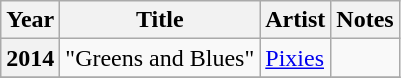<table class="wikitable plainrowheaders sortable" style="margin-right: 0;">
<tr>
<th scope="col">Year</th>
<th scope="col">Title</th>
<th scope="col">Artist</th>
<th scope="col" class="unsortable">Notes</th>
</tr>
<tr>
<th scope="row">2014</th>
<td>"Greens and Blues"</td>
<td><a href='#'>Pixies</a></td>
<td></td>
</tr>
<tr>
</tr>
</table>
